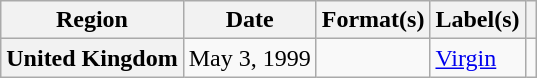<table class="wikitable plainrowheaders">
<tr>
<th scope="col">Region</th>
<th scope="col">Date</th>
<th scope="col">Format(s)</th>
<th scope="col">Label(s)</th>
<th scope="col"></th>
</tr>
<tr>
<th scope="row">United Kingdom</th>
<td>May 3, 1999</td>
<td></td>
<td><a href='#'>Virgin</a></td>
<td></td>
</tr>
</table>
